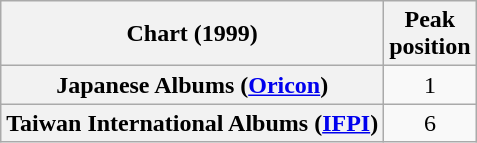<table class="wikitable plainrowheaders">
<tr>
<th>Chart (1999)</th>
<th>Peak<br>position</th>
</tr>
<tr>
<th scope="row">Japanese Albums (<a href='#'>Oricon</a>)</th>
<td style="text-align:center;">1</td>
</tr>
<tr>
<th scope="row">Taiwan International Albums (<a href='#'>IFPI</a>)</th>
<td align="center">6</td>
</tr>
</table>
